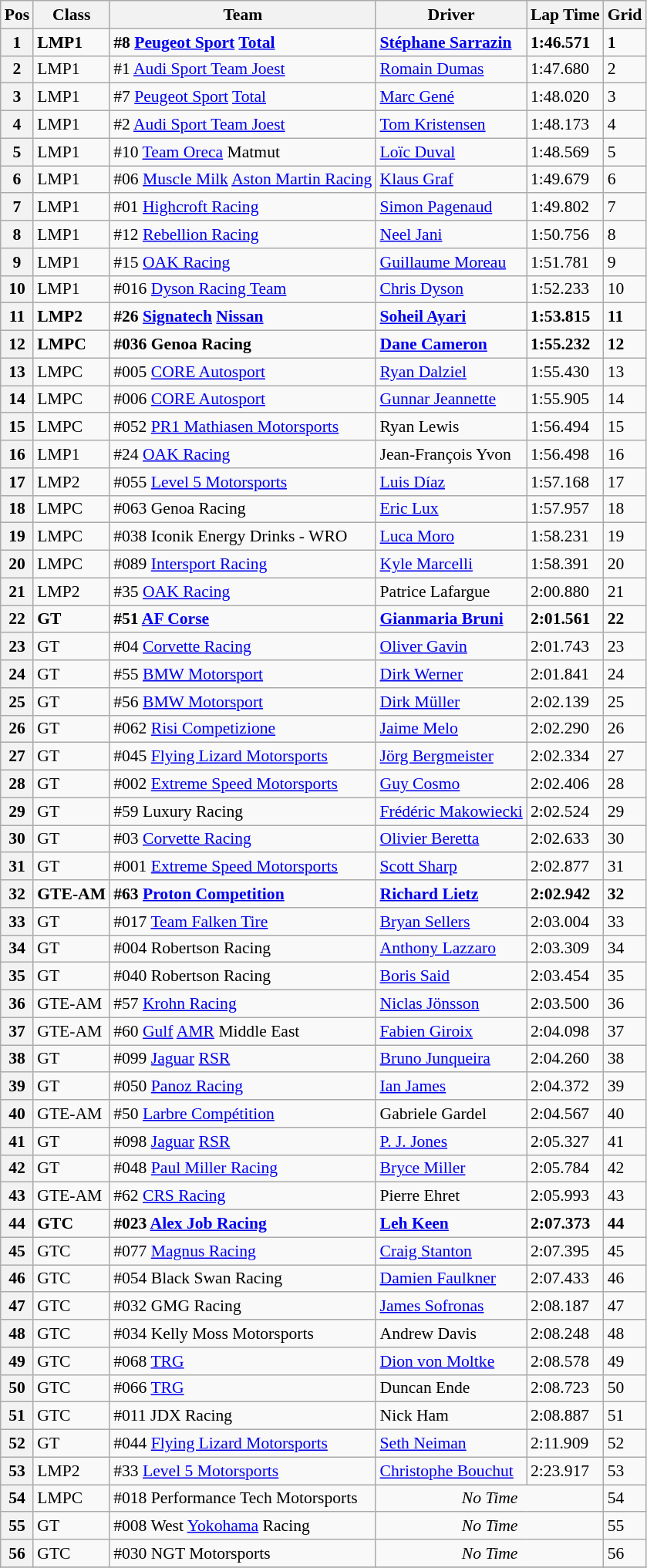<table class="wikitable" style="font-size: 90%;">
<tr>
<th>Pos</th>
<th>Class</th>
<th>Team</th>
<th>Driver</th>
<th>Lap Time</th>
<th>Grid</th>
</tr>
<tr style="font-weight:bold">
<th>1</th>
<td>LMP1</td>
<td>#8 <a href='#'>Peugeot Sport</a> <a href='#'>Total</a></td>
<td><a href='#'>Stéphane Sarrazin</a></td>
<td>1:46.571</td>
<td>1</td>
</tr>
<tr>
<th>2</th>
<td>LMP1</td>
<td>#1 <a href='#'>Audi Sport Team Joest</a></td>
<td><a href='#'>Romain Dumas</a></td>
<td>1:47.680</td>
<td>2</td>
</tr>
<tr>
<th>3</th>
<td>LMP1</td>
<td>#7 <a href='#'>Peugeot Sport</a> <a href='#'>Total</a></td>
<td><a href='#'>Marc Gené</a></td>
<td>1:48.020</td>
<td>3</td>
</tr>
<tr>
<th>4</th>
<td>LMP1</td>
<td>#2 <a href='#'>Audi Sport Team Joest</a></td>
<td><a href='#'>Tom Kristensen</a></td>
<td>1:48.173</td>
<td>4</td>
</tr>
<tr>
<th>5</th>
<td>LMP1</td>
<td>#10 <a href='#'>Team Oreca</a> Matmut</td>
<td><a href='#'>Loïc Duval</a></td>
<td>1:48.569</td>
<td>5</td>
</tr>
<tr>
<th>6</th>
<td>LMP1</td>
<td>#06 <a href='#'>Muscle Milk</a> <a href='#'>Aston Martin Racing</a></td>
<td><a href='#'>Klaus Graf</a></td>
<td>1:49.679</td>
<td>6</td>
</tr>
<tr>
<th>7</th>
<td>LMP1</td>
<td>#01 <a href='#'>Highcroft Racing</a></td>
<td><a href='#'>Simon Pagenaud</a></td>
<td>1:49.802</td>
<td>7</td>
</tr>
<tr>
<th>8</th>
<td>LMP1</td>
<td>#12 <a href='#'>Rebellion Racing</a></td>
<td><a href='#'>Neel Jani</a></td>
<td>1:50.756</td>
<td>8</td>
</tr>
<tr>
<th>9</th>
<td>LMP1</td>
<td>#15 <a href='#'>OAK Racing</a></td>
<td><a href='#'>Guillaume Moreau</a></td>
<td>1:51.781</td>
<td>9</td>
</tr>
<tr>
<th>10</th>
<td>LMP1</td>
<td>#016 <a href='#'>Dyson Racing Team</a></td>
<td><a href='#'>Chris Dyson</a></td>
<td>1:52.233</td>
<td>10</td>
</tr>
<tr style="font-weight:bold">
<th>11</th>
<td>LMP2</td>
<td>#26 <a href='#'>Signatech</a> <a href='#'>Nissan</a></td>
<td><a href='#'>Soheil Ayari</a></td>
<td>1:53.815</td>
<td>11</td>
</tr>
<tr style="font-weight:bold">
<th>12</th>
<td>LMPC</td>
<td>#036 Genoa Racing</td>
<td><a href='#'>Dane Cameron</a></td>
<td>1:55.232</td>
<td>12</td>
</tr>
<tr>
<th>13</th>
<td>LMPC</td>
<td>#005 <a href='#'>CORE Autosport</a></td>
<td><a href='#'>Ryan Dalziel</a></td>
<td>1:55.430</td>
<td>13</td>
</tr>
<tr>
<th>14</th>
<td>LMPC</td>
<td>#006 <a href='#'>CORE Autosport</a></td>
<td><a href='#'>Gunnar Jeannette</a></td>
<td>1:55.905</td>
<td>14</td>
</tr>
<tr>
<th>15</th>
<td>LMPC</td>
<td>#052 <a href='#'>PR1 Mathiasen Motorsports</a></td>
<td>Ryan Lewis</td>
<td>1:56.494</td>
<td>15</td>
</tr>
<tr>
<th>16</th>
<td>LMP1</td>
<td>#24 <a href='#'>OAK Racing</a></td>
<td>Jean-François Yvon</td>
<td>1:56.498</td>
<td>16</td>
</tr>
<tr>
<th>17</th>
<td>LMP2</td>
<td>#055 <a href='#'>Level 5 Motorsports</a></td>
<td><a href='#'>Luis Díaz</a></td>
<td>1:57.168</td>
<td>17</td>
</tr>
<tr>
<th>18</th>
<td>LMPC</td>
<td>#063 Genoa Racing</td>
<td><a href='#'>Eric Lux</a></td>
<td>1:57.957</td>
<td>18</td>
</tr>
<tr>
<th>19</th>
<td>LMPC</td>
<td>#038 Iconik Energy Drinks - WRO</td>
<td><a href='#'>Luca Moro</a></td>
<td>1:58.231</td>
<td>19</td>
</tr>
<tr>
<th>20</th>
<td>LMPC</td>
<td>#089 <a href='#'>Intersport Racing</a></td>
<td><a href='#'>Kyle Marcelli</a></td>
<td>1:58.391</td>
<td>20</td>
</tr>
<tr>
<th>21</th>
<td>LMP2</td>
<td>#35 <a href='#'>OAK Racing</a></td>
<td>Patrice Lafargue</td>
<td>2:00.880</td>
<td>21</td>
</tr>
<tr style="font-weight:bold">
<th>22</th>
<td>GT</td>
<td>#51 <a href='#'>AF Corse</a></td>
<td><a href='#'>Gianmaria Bruni</a></td>
<td>2:01.561</td>
<td>22</td>
</tr>
<tr>
<th>23</th>
<td>GT</td>
<td>#04 <a href='#'>Corvette Racing</a></td>
<td><a href='#'>Oliver Gavin</a></td>
<td>2:01.743</td>
<td>23</td>
</tr>
<tr>
<th>24</th>
<td>GT</td>
<td>#55 <a href='#'>BMW Motorsport</a></td>
<td><a href='#'>Dirk Werner</a></td>
<td>2:01.841</td>
<td>24</td>
</tr>
<tr>
<th>25</th>
<td>GT</td>
<td>#56 <a href='#'>BMW Motorsport</a></td>
<td><a href='#'>Dirk Müller</a></td>
<td>2:02.139</td>
<td>25</td>
</tr>
<tr>
<th>26</th>
<td>GT</td>
<td>#062 <a href='#'>Risi Competizione</a></td>
<td><a href='#'>Jaime Melo</a></td>
<td>2:02.290</td>
<td>26</td>
</tr>
<tr>
<th>27</th>
<td>GT</td>
<td>#045 <a href='#'>Flying Lizard Motorsports</a></td>
<td><a href='#'>Jörg Bergmeister</a></td>
<td>2:02.334</td>
<td>27</td>
</tr>
<tr>
<th>28</th>
<td>GT</td>
<td>#002 <a href='#'>Extreme Speed Motorsports</a></td>
<td><a href='#'>Guy Cosmo</a></td>
<td>2:02.406</td>
<td>28</td>
</tr>
<tr>
<th>29</th>
<td>GT</td>
<td>#59 Luxury Racing</td>
<td><a href='#'>Frédéric Makowiecki</a></td>
<td>2:02.524</td>
<td>29</td>
</tr>
<tr>
<th>30</th>
<td>GT</td>
<td>#03 <a href='#'>Corvette Racing</a></td>
<td><a href='#'>Olivier Beretta</a></td>
<td>2:02.633</td>
<td>30</td>
</tr>
<tr>
<th>31</th>
<td>GT</td>
<td>#001 <a href='#'>Extreme Speed Motorsports</a></td>
<td><a href='#'>Scott Sharp</a></td>
<td>2:02.877</td>
<td>31</td>
</tr>
<tr style="font-weight:bold">
<th>32</th>
<td>GTE-AM</td>
<td>#63 <a href='#'>Proton Competition</a></td>
<td><a href='#'>Richard Lietz</a></td>
<td>2:02.942</td>
<td>32</td>
</tr>
<tr>
<th>33</th>
<td>GT</td>
<td>#017 <a href='#'>Team Falken Tire</a></td>
<td><a href='#'>Bryan Sellers</a></td>
<td>2:03.004</td>
<td>33</td>
</tr>
<tr>
<th>34</th>
<td>GT</td>
<td>#004 Robertson Racing</td>
<td><a href='#'>Anthony Lazzaro</a></td>
<td>2:03.309</td>
<td>34</td>
</tr>
<tr>
<th>35</th>
<td>GT</td>
<td>#040 Robertson Racing</td>
<td><a href='#'>Boris Said</a></td>
<td>2:03.454</td>
<td>35</td>
</tr>
<tr>
<th>36</th>
<td>GTE-AM</td>
<td>#57 <a href='#'>Krohn Racing</a></td>
<td><a href='#'>Niclas Jönsson</a></td>
<td>2:03.500</td>
<td>36</td>
</tr>
<tr>
<th>37</th>
<td>GTE-AM</td>
<td>#60 <a href='#'>Gulf</a> <a href='#'>AMR</a> Middle East</td>
<td><a href='#'>Fabien Giroix</a></td>
<td>2:04.098</td>
<td>37</td>
</tr>
<tr>
<th>38</th>
<td>GT</td>
<td>#099 <a href='#'>Jaguar</a> <a href='#'>RSR</a></td>
<td><a href='#'>Bruno Junqueira</a></td>
<td>2:04.260</td>
<td>38</td>
</tr>
<tr>
<th>39</th>
<td>GT</td>
<td>#050 <a href='#'>Panoz Racing</a></td>
<td><a href='#'>Ian James</a></td>
<td>2:04.372</td>
<td>39</td>
</tr>
<tr>
<th>40</th>
<td>GTE-AM</td>
<td>#50 <a href='#'>Larbre Compétition</a></td>
<td>Gabriele Gardel</td>
<td>2:04.567</td>
<td>40</td>
</tr>
<tr>
<th>41</th>
<td>GT</td>
<td>#098 <a href='#'>Jaguar</a> <a href='#'>RSR</a></td>
<td><a href='#'>P. J. Jones</a></td>
<td>2:05.327</td>
<td>41</td>
</tr>
<tr>
<th>42</th>
<td>GT</td>
<td>#048 <a href='#'>Paul Miller Racing</a></td>
<td><a href='#'>Bryce Miller</a></td>
<td>2:05.784</td>
<td>42</td>
</tr>
<tr>
<th>43</th>
<td>GTE-AM</td>
<td>#62 <a href='#'>CRS Racing</a></td>
<td>Pierre Ehret</td>
<td>2:05.993</td>
<td>43</td>
</tr>
<tr style="font-weight:bold">
<th>44</th>
<td>GTC</td>
<td>#023 <a href='#'>Alex Job Racing</a></td>
<td><a href='#'>Leh Keen</a></td>
<td>2:07.373</td>
<td>44</td>
</tr>
<tr>
<th>45</th>
<td>GTC</td>
<td>#077 <a href='#'>Magnus Racing</a></td>
<td><a href='#'>Craig Stanton</a></td>
<td>2:07.395</td>
<td>45</td>
</tr>
<tr>
<th>46</th>
<td>GTC</td>
<td>#054 Black Swan Racing</td>
<td><a href='#'>Damien Faulkner</a></td>
<td>2:07.433</td>
<td>46</td>
</tr>
<tr>
<th>47</th>
<td>GTC</td>
<td>#032 GMG Racing</td>
<td><a href='#'>James Sofronas</a></td>
<td>2:08.187</td>
<td>47</td>
</tr>
<tr>
<th>48</th>
<td>GTC</td>
<td>#034 Kelly Moss Motorsports</td>
<td>Andrew Davis</td>
<td>2:08.248</td>
<td>48</td>
</tr>
<tr>
<th>49</th>
<td>GTC</td>
<td>#068 <a href='#'>TRG</a></td>
<td><a href='#'>Dion von Moltke</a></td>
<td>2:08.578</td>
<td>49</td>
</tr>
<tr>
<th>50</th>
<td>GTC</td>
<td>#066 <a href='#'>TRG</a></td>
<td>Duncan Ende</td>
<td>2:08.723</td>
<td>50</td>
</tr>
<tr>
<th>51</th>
<td>GTC</td>
<td>#011 JDX Racing</td>
<td>Nick Ham</td>
<td>2:08.887</td>
<td>51</td>
</tr>
<tr>
<th>52</th>
<td>GT</td>
<td>#044 <a href='#'>Flying Lizard Motorsports</a></td>
<td><a href='#'>Seth Neiman</a></td>
<td>2:11.909</td>
<td>52</td>
</tr>
<tr>
<th>53</th>
<td>LMP2</td>
<td>#33 <a href='#'>Level 5 Motorsports</a></td>
<td><a href='#'>Christophe Bouchut</a></td>
<td>2:23.917</td>
<td>53</td>
</tr>
<tr>
<th>54</th>
<td>LMPC</td>
<td>#018 Performance Tech Motorsports</td>
<td colspan=2 align="center"><em>No Time</em></td>
<td>54</td>
</tr>
<tr>
<th>55</th>
<td>GT</td>
<td>#008 West <a href='#'>Yokohama</a> Racing</td>
<td colspan=2 align="center"><em>No Time</em></td>
<td>55</td>
</tr>
<tr>
<th>56</th>
<td>GTC</td>
<td>#030 NGT Motorsports</td>
<td colspan=2 align="center"><em>No Time</em></td>
<td>56</td>
</tr>
<tr>
</tr>
</table>
